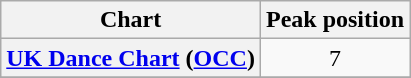<table class="wikitable sortable plainrowheaders" style="text-align:center">
<tr>
<th scope="col">Chart</th>
<th scope="col">Peak position</th>
</tr>
<tr>
<th scope="row"><a href='#'>UK Dance Chart</a> (<a href='#'>OCC</a>)<br></th>
<td>7</td>
</tr>
<tr>
</tr>
</table>
